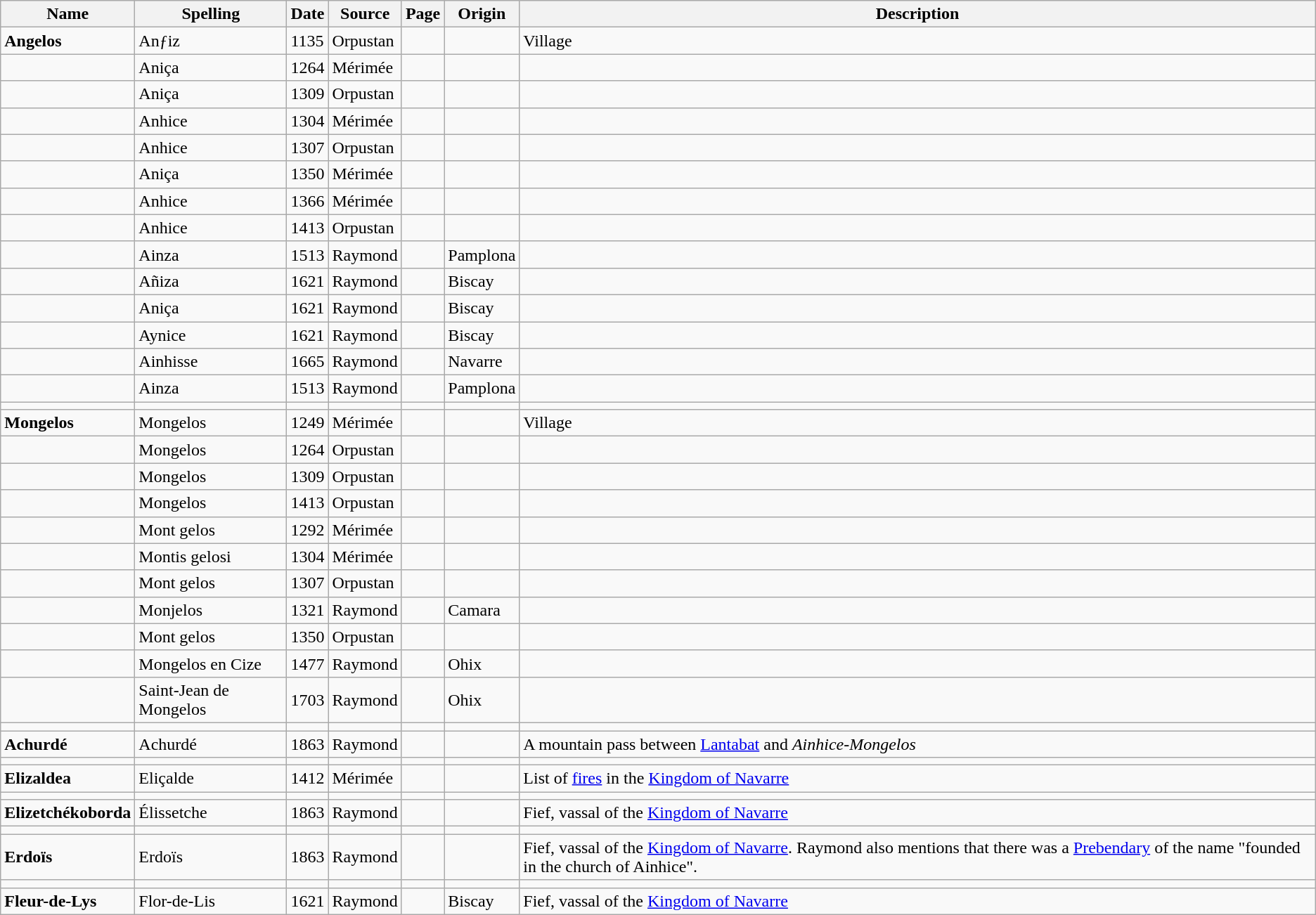<table class="wikitable">
<tr>
<th>Name</th>
<th>Spelling</th>
<th>Date</th>
<th>Source</th>
<th>Page</th>
<th>Origin</th>
<th>Description</th>
</tr>
<tr>
<td><strong>Angelos</strong></td>
<td>Anƒiz</td>
<td>1135</td>
<td>Orpustan</td>
<td></td>
<td></td>
<td>Village</td>
</tr>
<tr>
<td></td>
<td>Aniça</td>
<td>1264</td>
<td>Mérimée</td>
<td></td>
<td></td>
<td></td>
</tr>
<tr>
<td></td>
<td>Aniça</td>
<td>1309</td>
<td>Orpustan</td>
<td></td>
<td></td>
<td></td>
</tr>
<tr>
<td></td>
<td>Anhice</td>
<td>1304</td>
<td>Mérimée</td>
<td></td>
<td></td>
<td></td>
</tr>
<tr>
<td></td>
<td>Anhice</td>
<td>1307</td>
<td>Orpustan</td>
<td></td>
<td></td>
<td></td>
</tr>
<tr>
<td></td>
<td>Aniça</td>
<td>1350</td>
<td>Mérimée</td>
<td></td>
<td></td>
<td></td>
</tr>
<tr>
<td></td>
<td>Anhice</td>
<td>1366</td>
<td>Mérimée</td>
<td></td>
<td></td>
<td></td>
</tr>
<tr>
<td></td>
<td>Anhice</td>
<td>1413</td>
<td>Orpustan</td>
<td></td>
<td></td>
<td></td>
</tr>
<tr>
<td></td>
<td>Ainza</td>
<td>1513</td>
<td>Raymond</td>
<td></td>
<td>Pamplona</td>
<td></td>
</tr>
<tr>
<td></td>
<td>Añiza</td>
<td>1621</td>
<td>Raymond</td>
<td></td>
<td>Biscay</td>
<td></td>
</tr>
<tr>
<td></td>
<td>Aniça</td>
<td>1621</td>
<td>Raymond</td>
<td></td>
<td>Biscay</td>
<td></td>
</tr>
<tr>
<td></td>
<td>Aynice</td>
<td>1621</td>
<td>Raymond</td>
<td></td>
<td>Biscay</td>
<td></td>
</tr>
<tr>
<td></td>
<td>Ainhisse</td>
<td>1665</td>
<td>Raymond</td>
<td></td>
<td>Navarre</td>
<td></td>
</tr>
<tr>
<td></td>
<td>Ainza</td>
<td>1513</td>
<td>Raymond</td>
<td></td>
<td>Pamplona</td>
<td></td>
</tr>
<tr>
<td></td>
<td></td>
<td></td>
<td></td>
<td></td>
<td></td>
<td></td>
</tr>
<tr>
<td><strong>Mongelos</strong></td>
<td>Mongelos</td>
<td>1249</td>
<td>Mérimée</td>
<td></td>
<td></td>
<td>Village</td>
</tr>
<tr>
<td></td>
<td>Mongelos</td>
<td>1264</td>
<td>Orpustan</td>
<td></td>
<td></td>
<td></td>
</tr>
<tr>
<td></td>
<td>Mongelos</td>
<td>1309</td>
<td>Orpustan</td>
<td></td>
<td></td>
<td></td>
</tr>
<tr>
<td></td>
<td>Mongelos</td>
<td>1413</td>
<td>Orpustan</td>
<td></td>
<td></td>
<td></td>
</tr>
<tr>
<td></td>
<td>Mont gelos</td>
<td>1292</td>
<td>Mérimée</td>
<td></td>
<td></td>
<td></td>
</tr>
<tr>
<td></td>
<td>Montis gelosi</td>
<td>1304</td>
<td>Mérimée</td>
<td></td>
<td></td>
<td></td>
</tr>
<tr>
<td></td>
<td>Mont gelos</td>
<td>1307</td>
<td>Orpustan</td>
<td></td>
<td></td>
<td></td>
</tr>
<tr>
<td></td>
<td>Monjelos</td>
<td>1321</td>
<td>Raymond</td>
<td></td>
<td>Camara</td>
<td></td>
</tr>
<tr>
<td></td>
<td>Mont gelos</td>
<td>1350</td>
<td>Orpustan</td>
<td></td>
<td></td>
<td></td>
</tr>
<tr>
<td></td>
<td>Mongelos en Cize</td>
<td>1477</td>
<td>Raymond</td>
<td></td>
<td>Ohix</td>
<td></td>
</tr>
<tr>
<td></td>
<td>Saint-Jean de Mongelos</td>
<td>1703</td>
<td>Raymond</td>
<td></td>
<td>Ohix</td>
<td></td>
</tr>
<tr>
<td></td>
<td></td>
<td></td>
<td></td>
<td></td>
<td></td>
<td></td>
</tr>
<tr>
<td><strong>Achurdé</strong></td>
<td>Achurdé</td>
<td>1863</td>
<td>Raymond</td>
<td></td>
<td></td>
<td>A mountain pass between <a href='#'>Lantabat</a> and <em>Ainhice-Mongelos</em></td>
</tr>
<tr>
<td></td>
<td></td>
<td></td>
<td></td>
<td></td>
<td></td>
<td></td>
</tr>
<tr>
<td><strong>Elizaldea</strong></td>
<td>Eliçalde</td>
<td>1412</td>
<td>Mérimée</td>
<td></td>
<td></td>
<td>List of <a href='#'>fires</a> in the <a href='#'>Kingdom of Navarre</a></td>
</tr>
<tr>
<td></td>
<td></td>
<td></td>
<td></td>
<td></td>
<td></td>
<td></td>
</tr>
<tr>
<td><strong>Elizetchékoborda</strong></td>
<td>Élissetche</td>
<td>1863</td>
<td>Raymond</td>
<td></td>
<td></td>
<td>Fief, vassal of the <a href='#'>Kingdom of Navarre</a></td>
</tr>
<tr>
<td></td>
<td></td>
<td></td>
<td></td>
<td></td>
<td></td>
<td></td>
</tr>
<tr>
<td><strong>Erdoïs</strong></td>
<td>Erdoïs</td>
<td>1863</td>
<td>Raymond</td>
<td></td>
<td></td>
<td>Fief, vassal of the <a href='#'>Kingdom of Navarre</a>. Raymond also mentions that there was a <a href='#'>Prebendary</a> of the name "founded in the church of Ainhice".</td>
</tr>
<tr>
<td></td>
<td></td>
<td></td>
<td></td>
<td></td>
<td></td>
<td></td>
</tr>
<tr>
<td><strong>Fleur-de-Lys</strong></td>
<td>Flor-de-Lis</td>
<td>1621</td>
<td>Raymond</td>
<td></td>
<td>Biscay</td>
<td>Fief, vassal of the <a href='#'>Kingdom of Navarre</a></td>
</tr>
</table>
